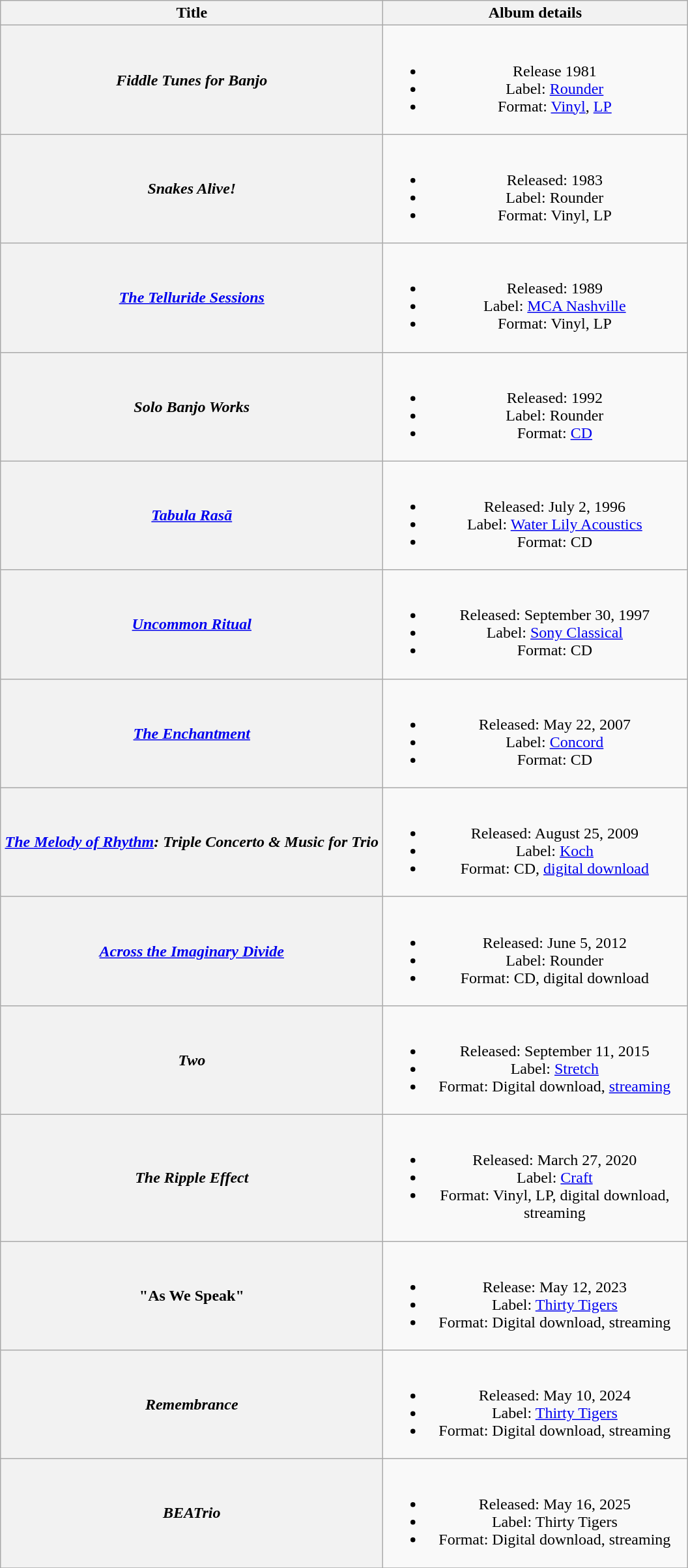<table class="wikitable plainrowheaders" style="text-align:center;">
<tr>
<th scope="col" rowspan="1" style="width:24em;">Title</th>
<th scope="col" rowspan="1" style="width:19em;">Album details</th>
</tr>
<tr>
<th scope="row"><em>Fiddle Tunes for Banjo</em><br>  </th>
<td><br><ul><li>Release 1981</li><li>Label: <a href='#'>Rounder</a></li><li>Format: <a href='#'>Vinyl</a>, <a href='#'>LP</a></li></ul></td>
</tr>
<tr>
<th scope="row"><em>Snakes Alive!</em><br> </th>
<td><br><ul><li>Released: 1983</li><li>Label: Rounder</li><li>Format: Vinyl, LP</li></ul></td>
</tr>
<tr>
<th scope="row"><em><a href='#'>The Telluride Sessions</a></em><br> </th>
<td><br><ul><li>Released: 1989</li><li>Label: <a href='#'>MCA Nashville</a></li><li>Format: Vinyl, LP</li></ul></td>
</tr>
<tr>
<th scope="row"><em>Solo Banjo Works</em><br> </th>
<td><br><ul><li>Released: 1992</li><li>Label: Rounder</li><li>Format: <a href='#'>CD</a></li></ul></td>
</tr>
<tr>
<th scope="row"><em><a href='#'>Tabula Rasā</a></em><br> </th>
<td><br><ul><li>Released: July 2, 1996</li><li>Label: <a href='#'>Water Lily Acoustics</a></li><li>Format: CD</li></ul></td>
</tr>
<tr>
<th scope="row"><em><a href='#'>Uncommon Ritual</a></em><br> </th>
<td><br><ul><li>Released: September 30, 1997</li><li>Label: <a href='#'>Sony Classical</a></li><li>Format: CD</li></ul></td>
</tr>
<tr>
<th scope="row"><em><a href='#'>The Enchantment</a></em><br> </th>
<td><br><ul><li>Released: May 22, 2007</li><li>Label: <a href='#'>Concord</a></li><li>Format: CD</li></ul></td>
</tr>
<tr>
<th scope="row"><em><a href='#'>The Melody of Rhythm</a>: Triple Concerto & Music for Trio</em><br> </th>
<td><br><ul><li>Released: August 25, 2009</li><li>Label: <a href='#'>Koch</a></li><li>Format: CD, <a href='#'>digital download</a></li></ul></td>
</tr>
<tr>
<th scope="row"><em><a href='#'>Across the Imaginary Divide</a></em><br> </th>
<td><br><ul><li>Released: June 5, 2012</li><li>Label: Rounder</li><li>Format: CD, digital download</li></ul></td>
</tr>
<tr>
<th scope="row"><em>Two</em><br> </th>
<td><br><ul><li>Released: September 11, 2015</li><li>Label: <a href='#'>Stretch</a></li><li>Format: Digital download, <a href='#'>streaming</a></li></ul></td>
</tr>
<tr>
<th scope="row"><em>The Ripple Effect</em><br> </th>
<td><br><ul><li>Released: March 27, 2020</li><li>Label: <a href='#'>Craft</a></li><li>Format: Vinyl, LP, digital download, streaming</li></ul></td>
</tr>
<tr>
<th scope="row">"As We Speak"<br> </th>
<td><br><ul><li>Release: May 12, 2023</li><li>Label: <a href='#'>Thirty Tigers</a></li><li>Format: Digital download, streaming</li></ul></td>
</tr>
<tr>
<th scope="row"><em>Remembrance</em><br> </th>
<td><br><ul><li>Released: May 10, 2024</li><li>Label: <a href='#'>Thirty Tigers</a></li><li>Format: Digital download, streaming</li></ul></td>
</tr>
<tr>
<th scope="row"><em>BEATrio</em><br> </th>
<td><br><ul><li>Released: May 16, 2025</li><li>Label: Thirty Tigers</li><li>Format: Digital download, streaming</li></ul></td>
</tr>
<tr>
</tr>
</table>
